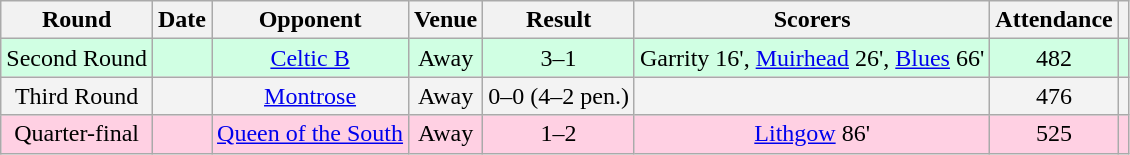<table class="wikitable sortable" style="text-align:center;">
<tr>
<th>Round</th>
<th>Date</th>
<th>Opponent</th>
<th>Venue</th>
<th>Result</th>
<th class=unsortable>Scorers</th>
<th>Attendance</th>
<th></th>
</tr>
<tr style="background-color:#d0ffe3;">
<td>Second Round</td>
<td></td>
<td><a href='#'>Celtic B</a></td>
<td>Away</td>
<td>3–1</td>
<td>Garrity 16', <a href='#'>Muirhead</a> 26', <a href='#'>Blues</a> 66'</td>
<td>482</td>
<td></td>
</tr>
<tr style="background-color:#f3f3f3;">
<td>Third Round</td>
<td></td>
<td><a href='#'>Montrose</a></td>
<td>Away</td>
<td>0–0 (4–2 pen.)</td>
<td></td>
<td>476</td>
<td></td>
</tr>
<tr style="background-color: #ffd0e3;">
<td>Quarter-final</td>
<td></td>
<td><a href='#'>Queen of the South</a></td>
<td>Away</td>
<td>1–2</td>
<td><a href='#'>Lithgow</a> 86'</td>
<td>525</td>
<td></td>
</tr>
</table>
